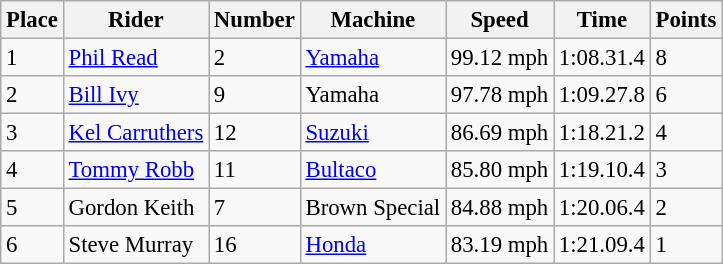<table class="wikitable" style="font-size: 95%;">
<tr>
<th>Place</th>
<th>Rider</th>
<th>Number</th>
<th>Machine</th>
<th>Speed</th>
<th>Time</th>
<th>Points</th>
</tr>
<tr>
<td>1</td>
<td> <a href='#'>Phil Read</a></td>
<td>2</td>
<td><a href='#'>Yamaha</a></td>
<td>99.12 mph</td>
<td>1:08.31.4</td>
<td>8</td>
</tr>
<tr>
<td>2</td>
<td> <a href='#'>Bill Ivy</a></td>
<td>9</td>
<td>Yamaha</td>
<td>97.78 mph</td>
<td>1:09.27.8</td>
<td>6</td>
</tr>
<tr>
<td>3</td>
<td> <a href='#'>Kel Carruthers</a></td>
<td>12</td>
<td><a href='#'>Suzuki</a></td>
<td>86.69 mph</td>
<td>1:18.21.2</td>
<td>4</td>
</tr>
<tr>
<td>4</td>
<td> <a href='#'>Tommy Robb</a></td>
<td>11</td>
<td><a href='#'>Bultaco</a></td>
<td>85.80 mph</td>
<td>1:19.10.4</td>
<td>3</td>
</tr>
<tr>
<td>5</td>
<td> Gordon Keith</td>
<td>7</td>
<td>Brown Special</td>
<td>84.88 mph</td>
<td>1:20.06.4</td>
<td>2</td>
</tr>
<tr>
<td>6</td>
<td> Steve Murray</td>
<td>16</td>
<td><a href='#'>Honda</a></td>
<td>83.19 mph</td>
<td>1:21.09.4</td>
<td>1</td>
</tr>
</table>
